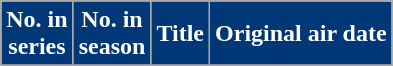<table class="wikitable plainrowheaders" style="width">
<tr>
<th style="background:#003777; color:#ffffff;">No. in<br>series</th>
<th style="background:#003777; color:#ffffff;">No. in<br>season</th>
<th style="background:#003777; color:#ffffff;">Title</th>
<th style="background:#003777; color:#ffffff;">Original air date</th>
</tr>
<tr>
</tr>
</table>
